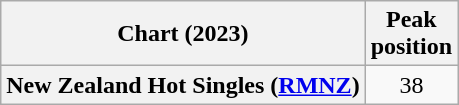<table class="wikitable plainrowheaders" style="text-align:center">
<tr>
<th scope="col">Chart (2023)</th>
<th scope="col">Peak<br>position</th>
</tr>
<tr>
<th scope="row">New Zealand Hot Singles (<a href='#'>RMNZ</a>)</th>
<td>38</td>
</tr>
</table>
